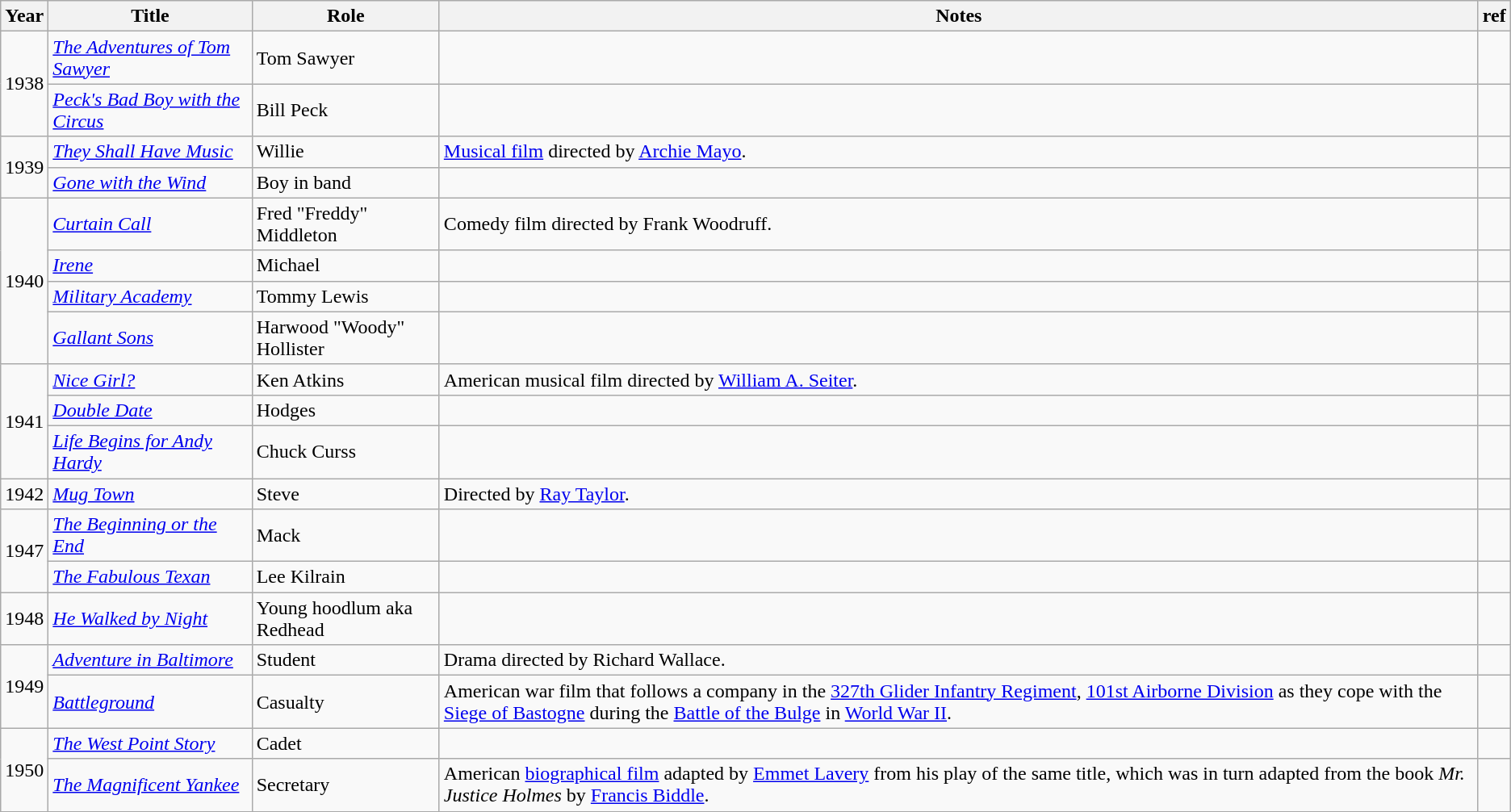<table class="wikitable sortable">
<tr>
<th>Year</th>
<th>Title</th>
<th>Role</th>
<th class="unsortable">Notes</th>
<th>ref</th>
</tr>
<tr>
<td rowspan="2">1938</td>
<td><em><a href='#'>The Adventures of Tom Sawyer</a></em></td>
<td>Tom Sawyer</td>
<td></td>
<td></td>
</tr>
<tr>
<td><em><a href='#'>Peck's Bad Boy with the Circus</a></em></td>
<td>Bill Peck</td>
<td></td>
<td></td>
</tr>
<tr>
<td rowspan="2">1939</td>
<td><em><a href='#'>They Shall Have Music</a></em></td>
<td>Willie</td>
<td><a href='#'>Musical film</a> directed by <a href='#'>Archie Mayo</a>.</td>
<td></td>
</tr>
<tr>
<td><em><a href='#'>Gone with the Wind</a></em></td>
<td>Boy in band</td>
<td></td>
<td></td>
</tr>
<tr>
<td rowspan="4">1940</td>
<td><em><a href='#'>Curtain Call</a></em></td>
<td>Fred "Freddy" Middleton</td>
<td>Comedy film directed by Frank Woodruff.</td>
<td></td>
</tr>
<tr>
<td><em><a href='#'>Irene</a></em></td>
<td>Michael</td>
<td></td>
<td></td>
</tr>
<tr>
<td><em><a href='#'>Military Academy</a></em></td>
<td>Tommy Lewis</td>
<td></td>
<td></td>
</tr>
<tr>
<td><em><a href='#'>Gallant Sons</a></em></td>
<td>Harwood "Woody" Hollister</td>
<td></td>
<td></td>
</tr>
<tr>
<td rowspan="3">1941</td>
<td><em><a href='#'>Nice Girl?</a></em></td>
<td>Ken Atkins</td>
<td>American musical film directed by <a href='#'>William A. Seiter</a>.</td>
<td></td>
</tr>
<tr>
<td><em><a href='#'>Double Date</a></em></td>
<td>Hodges</td>
<td></td>
<td></td>
</tr>
<tr>
<td><em><a href='#'>Life Begins for Andy Hardy</a></em></td>
<td>Chuck Curss</td>
<td></td>
<td></td>
</tr>
<tr>
<td>1942</td>
<td><em><a href='#'>Mug Town</a></em></td>
<td>Steve</td>
<td>Directed by <a href='#'>Ray Taylor</a>.</td>
<td></td>
</tr>
<tr>
<td rowspan="2">1947</td>
<td><em><a href='#'>The Beginning or the End</a></em></td>
<td>Mack</td>
<td></td>
<td></td>
</tr>
<tr>
<td><em><a href='#'>The Fabulous Texan</a></em></td>
<td>Lee Kilrain</td>
<td></td>
<td></td>
</tr>
<tr>
<td>1948</td>
<td><em><a href='#'>He Walked by Night</a></em></td>
<td>Young hoodlum aka Redhead</td>
<td></td>
<td></td>
</tr>
<tr>
<td rowspan="2">1949</td>
<td><em><a href='#'>Adventure in Baltimore</a></em></td>
<td>Student</td>
<td>Drama directed by Richard Wallace.</td>
<td></td>
</tr>
<tr>
<td><em><a href='#'>Battleground</a></em></td>
<td>Casualty</td>
<td>American war film that follows a company in the <a href='#'>327th Glider Infantry Regiment</a>, <a href='#'>101st Airborne Division</a> as they cope with the <a href='#'>Siege of Bastogne</a> during the <a href='#'>Battle of the Bulge</a> in <a href='#'>World War II</a>.</td>
<td></td>
</tr>
<tr>
<td rowspan="2">1950</td>
<td><em><a href='#'>The West Point Story</a></em></td>
<td>Cadet</td>
<td></td>
<td></td>
</tr>
<tr>
<td><em><a href='#'>The Magnificent Yankee</a></em></td>
<td>Secretary</td>
<td>American <a href='#'>biographical film</a> adapted by <a href='#'>Emmet Lavery</a> from his play of the same title, which was in turn adapted from the book <em>Mr. Justice Holmes</em> by <a href='#'>Francis Biddle</a>.</td>
<td></td>
</tr>
<tr>
</tr>
</table>
